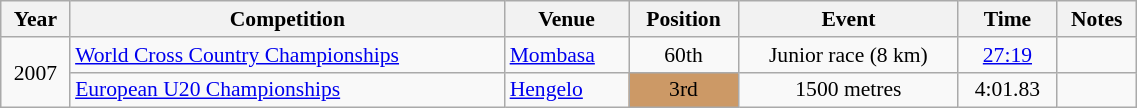<table class="wikitable" width=60% style="font-size:90%; text-align:center;">
<tr>
<th>Year</th>
<th>Competition</th>
<th>Venue</th>
<th>Position</th>
<th>Event</th>
<th>Time</th>
<th>Notes</th>
</tr>
<tr>
<td rowspan=2>2007</td>
<td align=left><a href='#'>World Cross Country Championships</a></td>
<td align=left> <a href='#'>Mombasa</a></td>
<td>60th</td>
<td>Junior race (8 km)</td>
<td><a href='#'>27:19</a></td>
<td></td>
</tr>
<tr>
<td align=left><a href='#'>European U20 Championships</a></td>
<td align=left> <a href='#'>Hengelo</a></td>
<td bgcolor=cc9966>3rd</td>
<td>1500 metres</td>
<td>4:01.83</td>
<td></td>
</tr>
</table>
